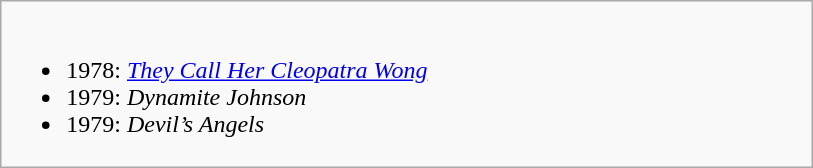<table class="wikitable">
<tr style="vertical-align:top; width:225px;">
<td style="width:400pt;"><br><ul><li>1978: <em><a href='#'>They Call Her Cleopatra Wong</a></em></li><li>1979: <em>Dynamite Johnson</em></li><li>1979: <em>Devil’s Angels</em></li></ul></td>
</tr>
</table>
